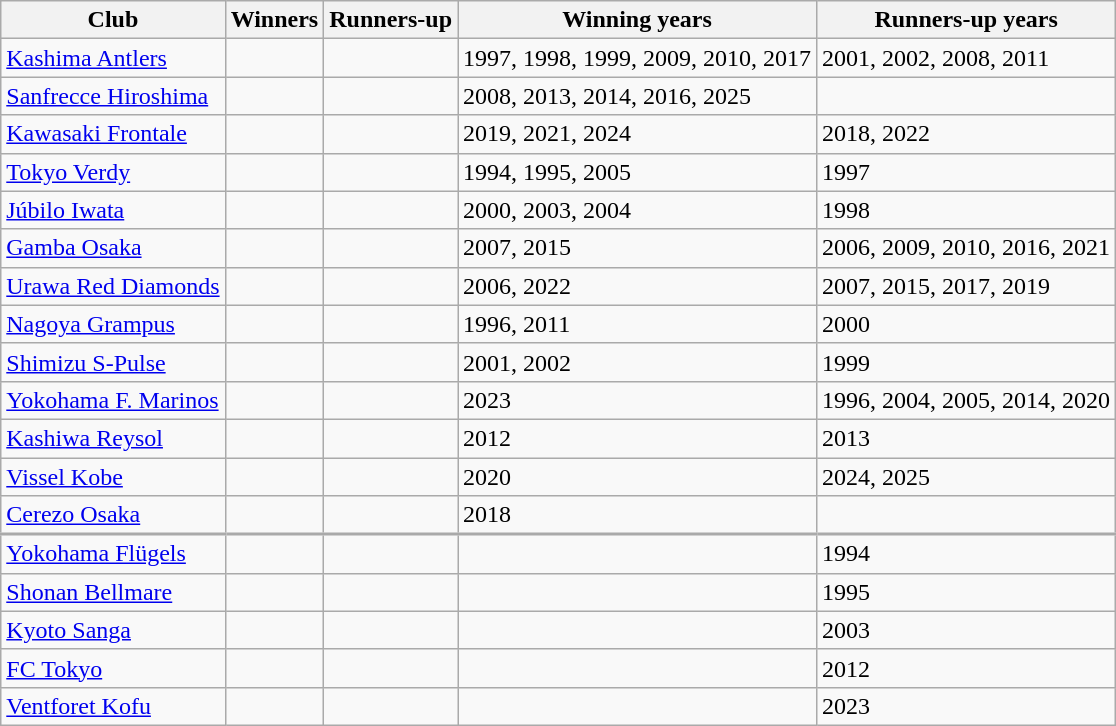<table class="wikitable">
<tr>
<th>Club</th>
<th>Winners</th>
<th>Runners-up</th>
<th>Winning years</th>
<th>Runners-up years</th>
</tr>
<tr>
<td><a href='#'>Kashima Antlers</a></td>
<td></td>
<td></td>
<td>1997, 1998, 1999, 2009, 2010, 2017</td>
<td>2001, 2002, 2008, 2011</td>
</tr>
<tr>
<td><a href='#'>Sanfrecce Hiroshima</a></td>
<td></td>
<td></td>
<td>2008, 2013, 2014, 2016, 2025</td>
<td></td>
</tr>
<tr>
<td><a href='#'>Kawasaki Frontale</a></td>
<td></td>
<td></td>
<td>2019, 2021, 2024</td>
<td>2018, 2022</td>
</tr>
<tr>
<td><a href='#'>Tokyo Verdy</a></td>
<td></td>
<td></td>
<td>1994, 1995, 2005</td>
<td>1997</td>
</tr>
<tr>
<td><a href='#'>Júbilo Iwata</a></td>
<td></td>
<td></td>
<td>2000, 2003, 2004</td>
<td>1998</td>
</tr>
<tr>
<td><a href='#'>Gamba Osaka</a></td>
<td></td>
<td></td>
<td>2007, 2015</td>
<td>2006, 2009, 2010, 2016, 2021</td>
</tr>
<tr>
<td><a href='#'>Urawa Red Diamonds</a></td>
<td></td>
<td></td>
<td>2006, 2022</td>
<td>2007, 2015, 2017, 2019</td>
</tr>
<tr>
<td><a href='#'>Nagoya Grampus</a></td>
<td></td>
<td></td>
<td>1996, 2011</td>
<td>2000</td>
</tr>
<tr>
<td><a href='#'>Shimizu S-Pulse</a></td>
<td></td>
<td></td>
<td>2001, 2002</td>
<td>1999</td>
</tr>
<tr>
<td><a href='#'>Yokohama F. Marinos</a></td>
<td></td>
<td></td>
<td>2023</td>
<td>1996, 2004, 2005, 2014, 2020</td>
</tr>
<tr>
<td><a href='#'>Kashiwa Reysol</a></td>
<td></td>
<td></td>
<td>2012</td>
<td>2013</td>
</tr>
<tr>
<td><a href='#'>Vissel Kobe</a></td>
<td></td>
<td></td>
<td>2020</td>
<td>2024, 2025</td>
</tr>
<tr>
<td><a href='#'>Cerezo Osaka</a></td>
<td></td>
<td></td>
<td>2018</td>
<td></td>
</tr>
<tr>
<td style="border-top-width: 2px;"><a href='#'>Yokohama Flügels</a></td>
<td style="border-top-width: 2px;"></td>
<td style="border-top-width: 2px;"></td>
<td style="border-top-width: 2px;"></td>
<td style="border-top-width: 2px;">1994</td>
</tr>
<tr>
<td><a href='#'>Shonan Bellmare</a></td>
<td></td>
<td></td>
<td></td>
<td>1995</td>
</tr>
<tr>
<td><a href='#'>Kyoto Sanga</a></td>
<td></td>
<td></td>
<td></td>
<td>2003</td>
</tr>
<tr>
<td><a href='#'>FC Tokyo</a></td>
<td></td>
<td></td>
<td></td>
<td>2012</td>
</tr>
<tr>
<td><a href='#'>Ventforet Kofu</a></td>
<td></td>
<td></td>
<td></td>
<td>2023</td>
</tr>
</table>
